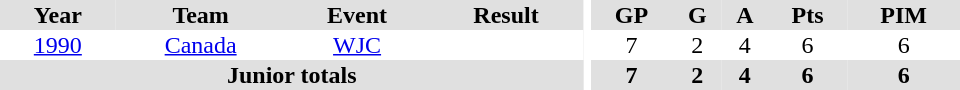<table border="0" cellpadding="1" cellspacing="0" ID="Table3" style="text-align:center; width:40em">
<tr ALIGN="center" bgcolor="#e0e0e0">
<th>Year</th>
<th>Team</th>
<th>Event</th>
<th>Result</th>
<th rowspan="99" bgcolor="#ffffff"></th>
<th>GP</th>
<th>G</th>
<th>A</th>
<th>Pts</th>
<th>PIM</th>
</tr>
<tr>
<td><a href='#'>1990</a></td>
<td><a href='#'>Canada</a></td>
<td><a href='#'>WJC</a></td>
<td></td>
<td>7</td>
<td>2</td>
<td>4</td>
<td>6</td>
<td>6</td>
</tr>
<tr bgcolor="#e0e0e0">
<th colspan="4">Junior totals</th>
<th>7</th>
<th>2</th>
<th>4</th>
<th>6</th>
<th>6</th>
</tr>
</table>
